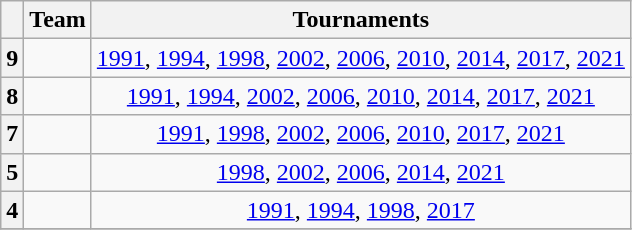<table class="wikitable">
<tr>
<th></th>
<th>Team</th>
<th>Tournaments</th>
</tr>
<tr>
<th>9</th>
<td></td>
<td align=center><a href='#'>1991</a>, <a href='#'>1994</a>, <a href='#'>1998</a>, <a href='#'>2002</a>, <a href='#'>2006</a>, <a href='#'>2010</a>, <a href='#'>2014</a>, <a href='#'>2017</a>, <a href='#'>2021</a></td>
</tr>
<tr>
<th>8</th>
<td></td>
<td align=center><a href='#'>1991</a>, <a href='#'>1994</a>, <a href='#'>2002</a>, <a href='#'>2006</a>, <a href='#'>2010</a>, <a href='#'>2014</a>, <a href='#'>2017</a>, <a href='#'>2021</a></td>
</tr>
<tr>
<th>7</th>
<td></td>
<td align=center><a href='#'>1991</a>, <a href='#'>1998</a>, <a href='#'>2002</a>, <a href='#'>2006</a>, <a href='#'>2010</a>, <a href='#'>2017</a>, <a href='#'>2021</a></td>
</tr>
<tr>
<th>5</th>
<td></td>
<td align=center><a href='#'>1998</a>, <a href='#'>2002</a>, <a href='#'>2006</a>, <a href='#'>2014</a>, <a href='#'>2021</a></td>
</tr>
<tr>
<th>4</th>
<td></td>
<td align=center><a href='#'>1991</a>, <a href='#'>1994</a>, <a href='#'>1998</a>, <a href='#'>2017</a></td>
</tr>
<tr>
</tr>
</table>
